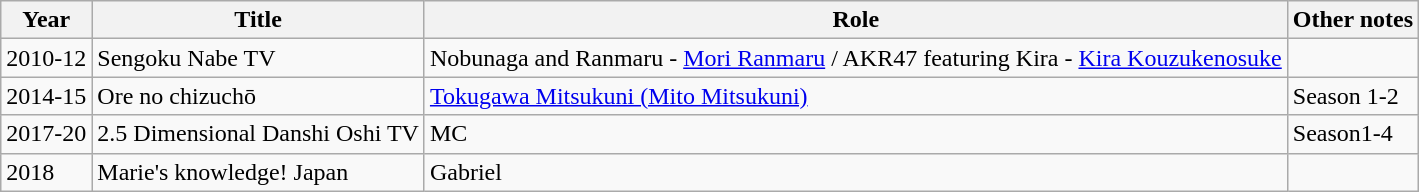<table class="wikitable">
<tr>
<th>Year</th>
<th>Title</th>
<th>Role</th>
<th>Other notes</th>
</tr>
<tr>
<td>2010-12</td>
<td>Sengoku Nabe TV</td>
<td>Nobunaga and Ranmaru - <a href='#'>Mori Ranmaru</a> / AKR47 featuring Kira - <a href='#'>Kira Kouzukenosuke</a></td>
<td></td>
</tr>
<tr>
<td>2014-15</td>
<td>Ore no chizuchō</td>
<td><a href='#'>Tokugawa Mitsukuni (Mito Mitsukuni)</a></td>
<td>Season 1-2</td>
</tr>
<tr>
<td>2017-20</td>
<td>2.5 Dimensional Danshi Oshi TV</td>
<td>MC</td>
<td>Season1-4</td>
</tr>
<tr>
<td>2018</td>
<td>Marie's knowledge! Japan</td>
<td>Gabriel</td>
<td></td>
</tr>
</table>
